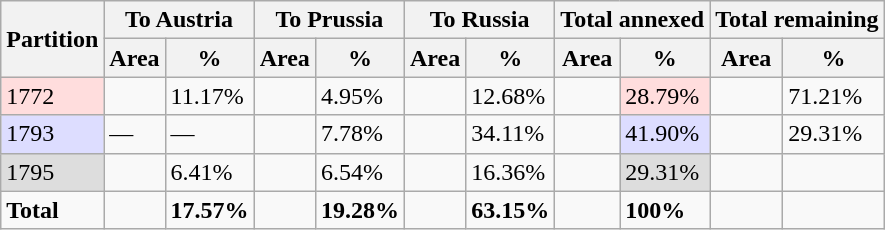<table class="wikitable">
<tr>
<th rowspan="2">Partition</th>
<th colspan="2">To Austria</th>
<th colspan="2">To Prussia</th>
<th colspan="2">To Russia</th>
<th colspan="2">Total annexed</th>
<th colspan="2">Total remaining</th>
</tr>
<tr>
<th>Area</th>
<th>%</th>
<th>Area</th>
<th>%</th>
<th>Area</th>
<th>%</th>
<th>Area</th>
<th>%</th>
<th>Area</th>
<th>%</th>
</tr>
<tr>
<td bgcolor="#ffdddd">1772</td>
<td></td>
<td>11.17%</td>
<td></td>
<td>4.95%</td>
<td></td>
<td>12.68%</td>
<td></td>
<td bgcolor="#ffdddd">28.79%</td>
<td></td>
<td>71.21%</td>
</tr>
<tr>
<td bgcolor="#ddddff">1793</td>
<td>—</td>
<td>—</td>
<td></td>
<td>7.78%</td>
<td></td>
<td>34.11%</td>
<td></td>
<td bgcolor="#ddddff">41.90%</td>
<td></td>
<td>29.31%</td>
</tr>
<tr>
<td bgcolor="#dddddd">1795</td>
<td></td>
<td>6.41%</td>
<td></td>
<td>6.54%</td>
<td></td>
<td>16.36%</td>
<td></td>
<td bgcolor="#dddddd">29.31%</td>
<td></td>
<td></td>
</tr>
<tr>
<td><strong>Total</strong></td>
<td></td>
<td><strong>17.57%</strong></td>
<td></td>
<td><strong>19.28%</strong></td>
<td></td>
<td><strong>63.15%</strong></td>
<td></td>
<td><strong>100%</strong></td>
<td></td>
<td></td>
</tr>
</table>
